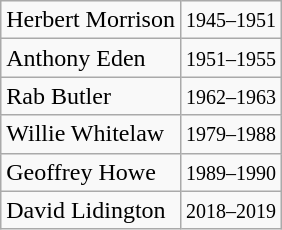<table class="wikitable">
<tr>
<td>Herbert Morrison</td>
<td><small>1945–1951</small></td>
</tr>
<tr>
<td>Anthony Eden</td>
<td><small>1951–1955</small></td>
</tr>
<tr>
<td>Rab Butler</td>
<td><small>1962–1963</small></td>
</tr>
<tr>
<td>Willie Whitelaw</td>
<td><small>1979–1988</small></td>
</tr>
<tr>
<td>Geoffrey Howe</td>
<td><small>1989–1990</small></td>
</tr>
<tr>
<td>David Lidington</td>
<td><small>2018–2019</small></td>
</tr>
</table>
